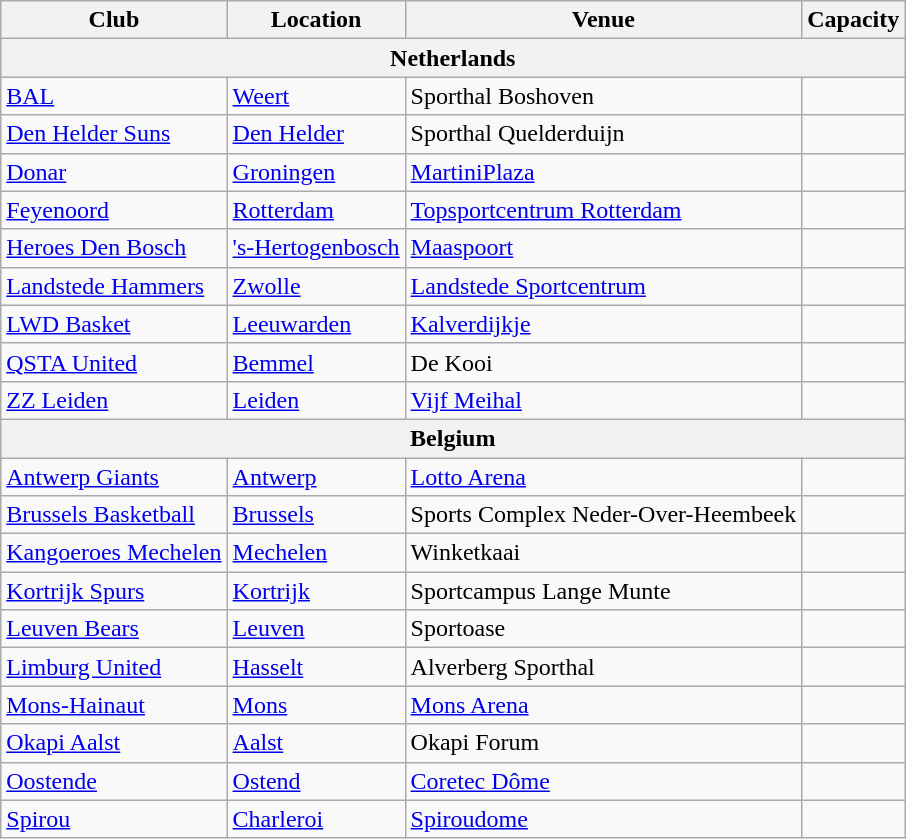<table class="wikitable sortable">
<tr>
<th>Club</th>
<th>Location</th>
<th>Venue</th>
<th>Capacity</th>
</tr>
<tr>
<th colspan="4" class="sortbottom">Netherlands</th>
</tr>
<tr>
<td><a href='#'>BAL</a></td>
<td><a href='#'>Weert</a></td>
<td>Sporthal Boshoven</td>
<td align="center"></td>
</tr>
<tr>
<td><a href='#'>Den Helder Suns</a></td>
<td><a href='#'>Den Helder</a></td>
<td>Sporthal Quelderduijn</td>
<td align="center"></td>
</tr>
<tr>
<td><a href='#'>Donar</a></td>
<td><a href='#'>Groningen</a></td>
<td><a href='#'>MartiniPlaza</a></td>
<td align="center"></td>
</tr>
<tr>
<td><a href='#'>Feyenoord</a></td>
<td><a href='#'>Rotterdam</a></td>
<td><a href='#'>Topsportcentrum Rotterdam</a></td>
<td align="center"></td>
</tr>
<tr>
<td><a href='#'>Heroes Den Bosch</a></td>
<td><a href='#'>'s-Hertogenbosch</a></td>
<td><a href='#'>Maaspoort</a></td>
<td align="center"></td>
</tr>
<tr>
<td><a href='#'>Landstede Hammers</a></td>
<td><a href='#'>Zwolle</a></td>
<td><a href='#'>Landstede Sportcentrum</a></td>
<td align="center"></td>
</tr>
<tr>
<td><a href='#'>LWD Basket</a></td>
<td><a href='#'>Leeuwarden</a></td>
<td><a href='#'>Kalverdijkje</a></td>
<td align="center"></td>
</tr>
<tr>
<td><a href='#'>QSTA United</a></td>
<td><a href='#'>Bemmel</a></td>
<td>De Kooi</td>
<td align="center"></td>
</tr>
<tr>
<td><a href='#'>ZZ Leiden</a></td>
<td><a href='#'>Leiden</a></td>
<td><a href='#'>Vijf Meihal</a></td>
<td align="center"></td>
</tr>
<tr>
<th colspan="4" class="sortbottom">Belgium</th>
</tr>
<tr>
<td><a href='#'>Antwerp Giants</a></td>
<td><a href='#'>Antwerp</a></td>
<td><a href='#'>Lotto Arena</a></td>
<td align="center"></td>
</tr>
<tr>
<td><a href='#'>Brussels Basketball</a></td>
<td><a href='#'>Brussels</a></td>
<td>Sports Complex Neder-Over-Heembeek</td>
<td align="center"></td>
</tr>
<tr>
<td><a href='#'>Kangoeroes Mechelen</a></td>
<td><a href='#'>Mechelen</a></td>
<td>Winketkaai</td>
<td align="center"></td>
</tr>
<tr>
<td><a href='#'>Kortrijk Spurs</a></td>
<td><a href='#'>Kortrijk</a></td>
<td>Sportcampus Lange Munte</td>
<td align="center"></td>
</tr>
<tr>
<td><a href='#'>Leuven Bears</a></td>
<td><a href='#'>Leuven</a></td>
<td>Sportoase</td>
<td align="center"></td>
</tr>
<tr>
<td><a href='#'>Limburg United</a></td>
<td><a href='#'>Hasselt</a></td>
<td>Alverberg Sporthal</td>
<td align="center"></td>
</tr>
<tr>
<td><a href='#'>Mons-Hainaut</a></td>
<td><a href='#'>Mons</a></td>
<td><a href='#'>Mons Arena</a></td>
<td align="center"></td>
</tr>
<tr>
<td><a href='#'>Okapi Aalst</a></td>
<td><a href='#'>Aalst</a></td>
<td>Okapi Forum</td>
<td align="center"></td>
</tr>
<tr>
<td><a href='#'>Oostende</a></td>
<td><a href='#'>Ostend</a></td>
<td><a href='#'>Coretec Dôme</a></td>
<td align="center"></td>
</tr>
<tr>
<td><a href='#'>Spirou</a></td>
<td><a href='#'>Charleroi</a></td>
<td><a href='#'>Spiroudome</a></td>
<td align="center"></td>
</tr>
</table>
